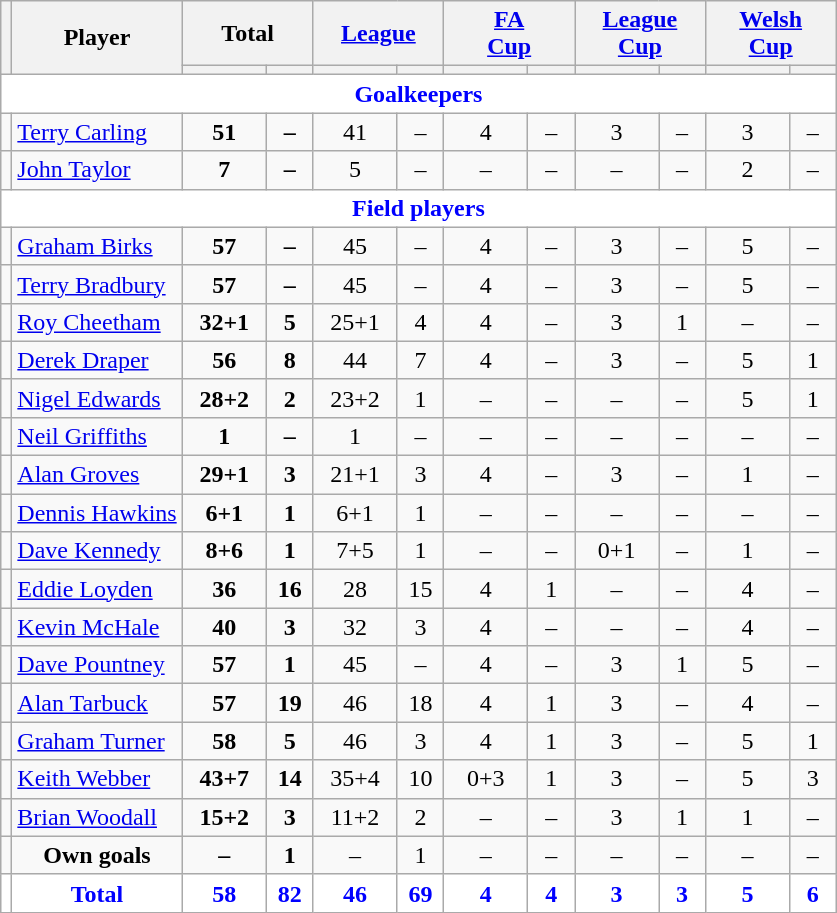<table class="wikitable"  style="text-align:center;">
<tr>
<th rowspan="2" style="font-size:80%;"></th>
<th rowspan="2">Player</th>
<th colspan="2">Total</th>
<th colspan="2"><a href='#'>League</a></th>
<th colspan="2"><a href='#'>FA<br>Cup</a></th>
<th colspan="2"><a href='#'>League<br>Cup</a></th>
<th colspan="2"><a href='#'>Welsh<br>Cup</a></th>
</tr>
<tr>
<th style="width: 50px; font-size:80%;"></th>
<th style="width: 25px; font-size:80%;"></th>
<th style="width: 50px; font-size:80%;"></th>
<th style="width: 25px; font-size:80%;"></th>
<th style="width: 50px; font-size:80%;"></th>
<th style="width: 25px; font-size:80%;"></th>
<th style="width: 50px; font-size:80%;"></th>
<th style="width: 25px; font-size:80%;"></th>
<th style="width: 50px; font-size:80%;"></th>
<th style="width: 25px; font-size:80%;"></th>
</tr>
<tr>
<td colspan="12" style="background:white; color:blue; text-align:center;"><strong>Goalkeepers</strong></td>
</tr>
<tr>
<td></td>
<td style="text-align:left;"><a href='#'>Terry Carling</a></td>
<td><strong>51</strong></td>
<td><strong>–</strong></td>
<td>41</td>
<td>–</td>
<td>4</td>
<td>–</td>
<td>3</td>
<td>–</td>
<td>3</td>
<td>–</td>
</tr>
<tr>
<td></td>
<td style="text-align:left;"><a href='#'>John Taylor</a></td>
<td><strong>7</strong></td>
<td><strong>–</strong></td>
<td>5</td>
<td>–</td>
<td>–</td>
<td>–</td>
<td>–</td>
<td>–</td>
<td>2</td>
<td>–</td>
</tr>
<tr>
<td colspan="12" style="background:white; color:blue; text-align:center;"><strong>Field players</strong></td>
</tr>
<tr>
<td></td>
<td style="text-align:left;"><a href='#'>Graham Birks</a></td>
<td><strong>57</strong></td>
<td><strong>–</strong></td>
<td>45</td>
<td>–</td>
<td>4</td>
<td>–</td>
<td>3</td>
<td>–</td>
<td>5</td>
<td>–</td>
</tr>
<tr>
<td></td>
<td style="text-align:left;"><a href='#'>Terry Bradbury</a></td>
<td><strong>57</strong></td>
<td><strong>–</strong></td>
<td>45</td>
<td>–</td>
<td>4</td>
<td>–</td>
<td>3</td>
<td>–</td>
<td>5</td>
<td>–</td>
</tr>
<tr>
<td></td>
<td style="text-align:left;"><a href='#'>Roy Cheetham</a></td>
<td><strong>32+1</strong></td>
<td><strong>5</strong></td>
<td>25+1</td>
<td>4</td>
<td>4</td>
<td>–</td>
<td>3</td>
<td>1</td>
<td>–</td>
<td>–</td>
</tr>
<tr>
<td></td>
<td style="text-align:left;"><a href='#'>Derek Draper</a></td>
<td><strong>56</strong></td>
<td><strong>8</strong></td>
<td>44</td>
<td>7</td>
<td>4</td>
<td>–</td>
<td>3</td>
<td>–</td>
<td>5</td>
<td>1</td>
</tr>
<tr>
<td></td>
<td style="text-align:left;"><a href='#'>Nigel Edwards</a></td>
<td><strong>28+2</strong></td>
<td><strong>2</strong></td>
<td>23+2</td>
<td>1</td>
<td>–</td>
<td>–</td>
<td>–</td>
<td>–</td>
<td>5</td>
<td>1</td>
</tr>
<tr>
<td></td>
<td style="text-align:left;"><a href='#'>Neil Griffiths</a></td>
<td><strong>1</strong></td>
<td><strong>–</strong></td>
<td>1</td>
<td>–</td>
<td>–</td>
<td>–</td>
<td>–</td>
<td>–</td>
<td>–</td>
<td>–</td>
</tr>
<tr>
<td></td>
<td style="text-align:left;"><a href='#'>Alan Groves</a></td>
<td><strong>29+1</strong></td>
<td><strong>3</strong></td>
<td>21+1</td>
<td>3</td>
<td>4</td>
<td>–</td>
<td>3</td>
<td>–</td>
<td>1</td>
<td>–</td>
</tr>
<tr>
<td></td>
<td style="text-align:left;"><a href='#'>Dennis Hawkins</a></td>
<td><strong>6+1</strong></td>
<td><strong>1</strong></td>
<td>6+1</td>
<td>1</td>
<td>–</td>
<td>–</td>
<td>–</td>
<td>–</td>
<td>–</td>
<td>–</td>
</tr>
<tr>
<td></td>
<td style="text-align:left;"><a href='#'>Dave Kennedy</a></td>
<td><strong>8+6</strong></td>
<td><strong>1</strong></td>
<td>7+5</td>
<td>1</td>
<td>–</td>
<td>–</td>
<td>0+1</td>
<td>–</td>
<td>1</td>
<td>–</td>
</tr>
<tr>
<td></td>
<td style="text-align:left;"><a href='#'>Eddie Loyden</a></td>
<td><strong>36</strong></td>
<td><strong>16</strong></td>
<td>28</td>
<td>15</td>
<td>4</td>
<td>1</td>
<td>–</td>
<td>–</td>
<td>4</td>
<td>–</td>
</tr>
<tr>
<td></td>
<td style="text-align:left;"><a href='#'>Kevin McHale</a></td>
<td><strong>40</strong></td>
<td><strong>3</strong></td>
<td>32</td>
<td>3</td>
<td>4</td>
<td>–</td>
<td>–</td>
<td>–</td>
<td>4</td>
<td>–</td>
</tr>
<tr>
<td></td>
<td style="text-align:left;"><a href='#'>Dave Pountney</a></td>
<td><strong>57</strong></td>
<td><strong>1</strong></td>
<td>45</td>
<td>–</td>
<td>4</td>
<td>–</td>
<td>3</td>
<td>1</td>
<td>5</td>
<td>–</td>
</tr>
<tr>
<td></td>
<td style="text-align:left;"><a href='#'>Alan Tarbuck</a></td>
<td><strong>57</strong></td>
<td><strong>19</strong></td>
<td>46</td>
<td>18</td>
<td>4</td>
<td>1</td>
<td>3</td>
<td>–</td>
<td>4</td>
<td>–</td>
</tr>
<tr>
<td></td>
<td style="text-align:left;"><a href='#'>Graham Turner</a></td>
<td><strong>58</strong></td>
<td><strong>5</strong></td>
<td>46</td>
<td>3</td>
<td>4</td>
<td>1</td>
<td>3</td>
<td>–</td>
<td>5</td>
<td>1</td>
</tr>
<tr>
<td></td>
<td style="text-align:left;"><a href='#'>Keith Webber</a></td>
<td><strong>43+7</strong></td>
<td><strong>14</strong></td>
<td>35+4</td>
<td>10</td>
<td>0+3</td>
<td>1</td>
<td>3</td>
<td>–</td>
<td>5</td>
<td>3</td>
</tr>
<tr>
<td></td>
<td style="text-align:left;"><a href='#'>Brian Woodall</a></td>
<td><strong>15+2</strong></td>
<td><strong>3</strong></td>
<td>11+2</td>
<td>2</td>
<td>–</td>
<td>–</td>
<td>3</td>
<td>1</td>
<td>1</td>
<td>–</td>
</tr>
<tr>
<td></td>
<td><strong>Own goals</strong></td>
<td><strong>–</strong></td>
<td><strong>1</strong></td>
<td>–</td>
<td>1</td>
<td>–</td>
<td>–</td>
<td>–</td>
<td>–</td>
<td>–</td>
<td>–</td>
</tr>
<tr style="background:white; color:blue; text-align:center;">
<td></td>
<td><strong>Total</strong></td>
<td><strong>58</strong></td>
<td><strong>82</strong></td>
<td><strong>46</strong></td>
<td><strong>69</strong></td>
<td><strong>4</strong></td>
<td><strong>4</strong></td>
<td><strong>3</strong></td>
<td><strong>3</strong></td>
<td><strong>5</strong></td>
<td><strong>6</strong></td>
</tr>
</table>
